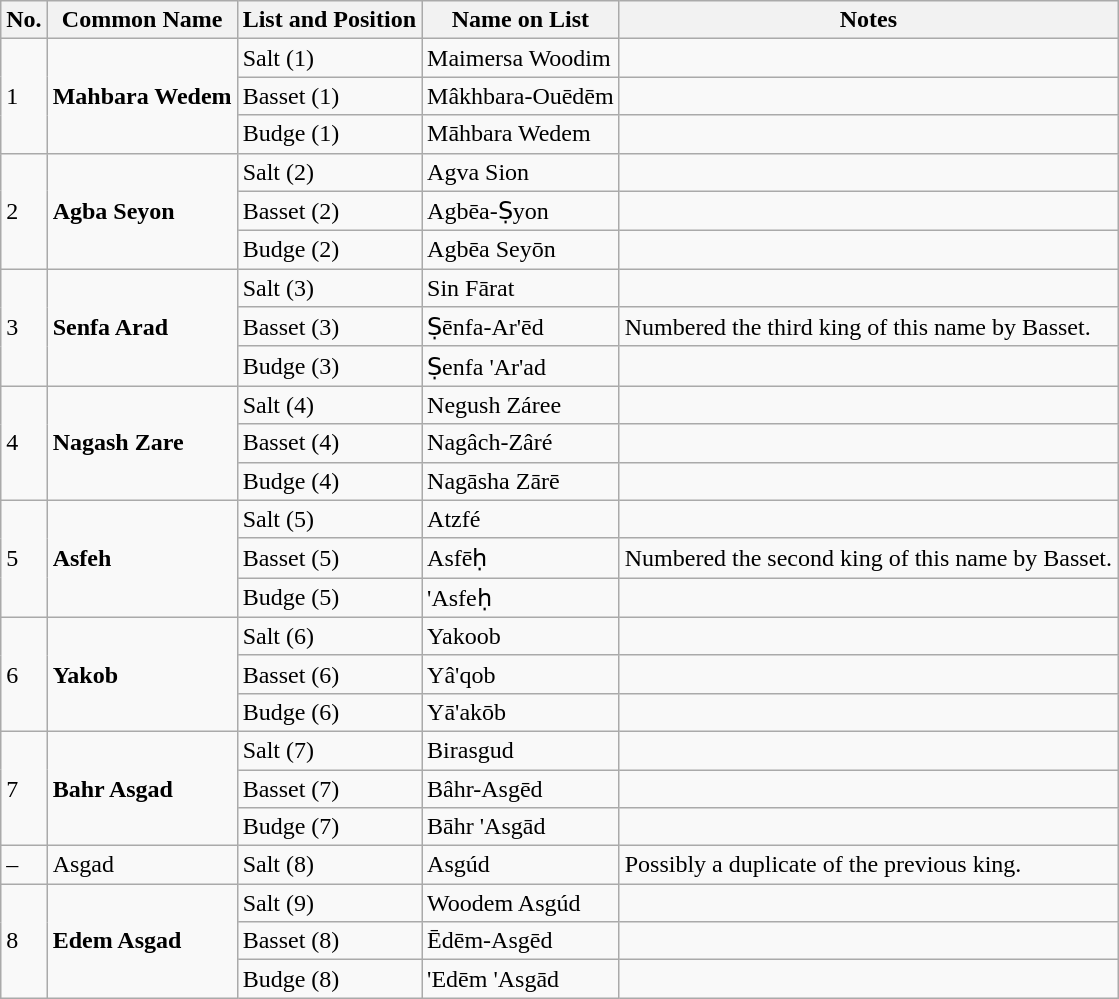<table class="wikitable">
<tr>
<th>No.</th>
<th>Common Name</th>
<th>List and Position</th>
<th>Name on List</th>
<th>Notes</th>
</tr>
<tr>
<td rowspan="3">1</td>
<td rowspan="3"><strong>Mahbara Wedem</strong></td>
<td>Salt (1)</td>
<td>Maimersa Woodim</td>
<td></td>
</tr>
<tr>
<td>Basset (1)</td>
<td>Mâkhbara-Ouēdēm</td>
<td></td>
</tr>
<tr>
<td>Budge (1)</td>
<td>Māhbara Wedem</td>
<td></td>
</tr>
<tr>
<td rowspan="3">2</td>
<td rowspan="3"><strong>Agba Seyon</strong></td>
<td>Salt (2)</td>
<td>Agva Sion</td>
<td></td>
</tr>
<tr>
<td>Basset (2)</td>
<td>Agbēa-Ṣyon</td>
<td></td>
</tr>
<tr>
<td>Budge (2)</td>
<td>Agbēa Seyōn</td>
<td></td>
</tr>
<tr>
<td rowspan="3">3</td>
<td rowspan="3"><strong>Senfa Arad</strong></td>
<td>Salt (3)</td>
<td>Sin Fārat</td>
<td></td>
</tr>
<tr>
<td>Basset (3)</td>
<td>Ṣēnfa-Ar'ēd</td>
<td>Numbered the third king of this name by Basset.</td>
</tr>
<tr>
<td>Budge (3)</td>
<td>Ṣenfa 'Ar'ad</td>
<td></td>
</tr>
<tr>
<td rowspan="3">4</td>
<td rowspan="3"><strong>Nagash Zare</strong></td>
<td>Salt (4)</td>
<td>Negush Záree</td>
<td></td>
</tr>
<tr>
<td>Basset (4)</td>
<td>Nagâch-Zâré</td>
<td></td>
</tr>
<tr>
<td>Budge (4)</td>
<td>Nagāsha Zārē</td>
<td></td>
</tr>
<tr>
<td rowspan="3">5</td>
<td rowspan="3"><strong>Asfeh</strong></td>
<td>Salt (5)</td>
<td>Atzfé</td>
<td></td>
</tr>
<tr>
<td>Basset (5)</td>
<td>Asfēḥ</td>
<td>Numbered the second king of this name by Basset.</td>
</tr>
<tr>
<td>Budge (5)</td>
<td>'Asfeḥ</td>
<td></td>
</tr>
<tr>
<td rowspan="3">6</td>
<td rowspan="3"><strong>Yakob</strong></td>
<td>Salt (6)</td>
<td>Yakoob</td>
<td></td>
</tr>
<tr>
<td>Basset (6)</td>
<td>Yâ'qob</td>
<td></td>
</tr>
<tr>
<td>Budge (6)</td>
<td>Yā'akōb</td>
<td></td>
</tr>
<tr>
<td rowspan="3">7</td>
<td rowspan="3"><strong>Bahr Asgad</strong></td>
<td>Salt (7)</td>
<td>Birasgud</td>
<td></td>
</tr>
<tr>
<td>Basset (7)</td>
<td>Bâhr-Asgēd</td>
<td></td>
</tr>
<tr>
<td>Budge (7)</td>
<td>Bāhr 'Asgād</td>
<td></td>
</tr>
<tr>
<td>–</td>
<td>Asgad</td>
<td>Salt (8)</td>
<td>Asgúd</td>
<td>Possibly a duplicate of the previous king.</td>
</tr>
<tr>
<td rowspan="3">8</td>
<td rowspan="3"><strong>Edem Asgad</strong></td>
<td>Salt (9)</td>
<td>Woodem Asgúd</td>
<td></td>
</tr>
<tr>
<td>Basset (8)</td>
<td>Ēdēm-Asgēd</td>
<td></td>
</tr>
<tr>
<td>Budge (8)</td>
<td>'Edēm 'Asgād</td>
<td></td>
</tr>
</table>
